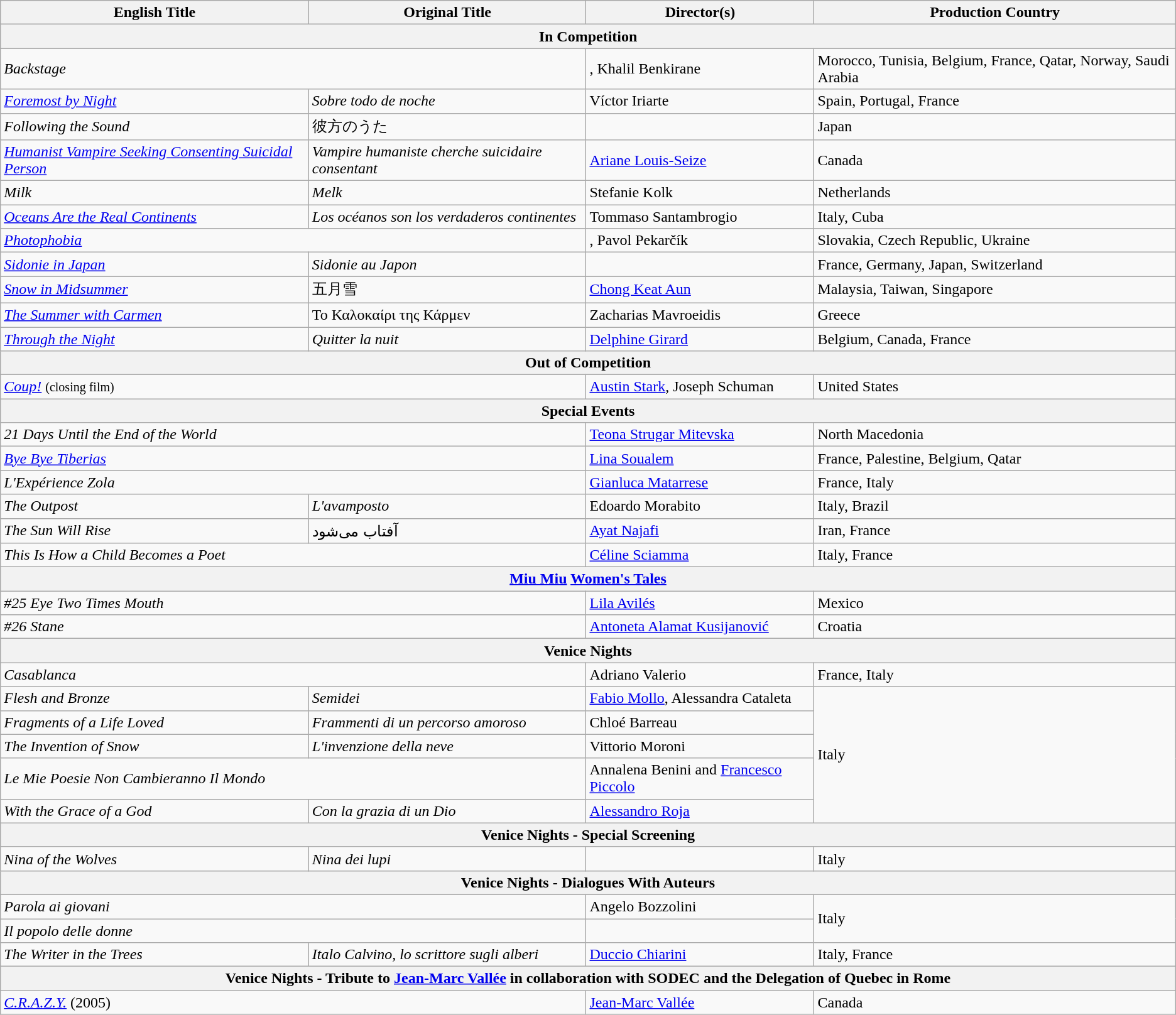<table class="wikitable">
<tr>
<th>English Title</th>
<th>Original Title</th>
<th>Director(s)</th>
<th>Production Country</th>
</tr>
<tr>
<th colspan="4">In Competition</th>
</tr>
<tr>
<td colspan="2"><em>Backstage</em></td>
<td>, Khalil Benkirane</td>
<td>Morocco, Tunisia, Belgium, France, Qatar, Norway, Saudi Arabia</td>
</tr>
<tr>
<td><em><a href='#'>Foremost by Night</a></em></td>
<td><em>Sobre todo de noche</em></td>
<td>Víctor Iriarte</td>
<td>Spain, Portugal, France</td>
</tr>
<tr>
<td><em>Following the Sound</em></td>
<td>彼方のうた</td>
<td></td>
<td>Japan</td>
</tr>
<tr>
<td><em><a href='#'>Humanist Vampire Seeking Consenting Suicidal Person</a></em></td>
<td><em>Vampire humaniste cherche suicidaire consentant</em></td>
<td><a href='#'>Ariane Louis-Seize</a></td>
<td>Canada</td>
</tr>
<tr>
<td><em>Milk</em></td>
<td><em>Melk</em></td>
<td>Stefanie Kolk</td>
<td>Netherlands</td>
</tr>
<tr>
<td><em><a href='#'>Oceans Are the Real Continents</a></em></td>
<td><em>Los océanos son los verdaderos continentes</em></td>
<td>Tommaso Santambrogio</td>
<td>Italy, Cuba</td>
</tr>
<tr>
<td colspan="2"><em><a href='#'>Photophobia</a></em></td>
<td>, Pavol Pekarčík</td>
<td>Slovakia, Czech Republic, Ukraine</td>
</tr>
<tr>
<td><em><a href='#'>Sidonie in Japan</a></em></td>
<td><em>Sidonie au Japon</em></td>
<td></td>
<td>France, Germany, Japan, Switzerland</td>
</tr>
<tr>
<td><em><a href='#'>Snow in Midsummer</a></em></td>
<td>五月雪</td>
<td><a href='#'>Chong Keat Aun</a></td>
<td>Malaysia, Taiwan, Singapore</td>
</tr>
<tr>
<td><em><a href='#'>The Summer with Carmen</a></em></td>
<td>Το Καλοκαίρι της Κάρμεν</td>
<td>Zacharias Mavroeidis</td>
<td>Greece</td>
</tr>
<tr>
<td><em><a href='#'>Through the Night</a></em></td>
<td><em>Quitter la nuit</em></td>
<td><a href='#'>Delphine Girard</a></td>
<td>Belgium, Canada, France</td>
</tr>
<tr>
<th colspan="4">Out of Competition</th>
</tr>
<tr>
<td colspan="2"><em><a href='#'>Coup!</a></em> <small>(closing film)</small></td>
<td><a href='#'>Austin Stark</a>, Joseph Schuman</td>
<td>United States</td>
</tr>
<tr>
<th colspan="4">Special Events</th>
</tr>
<tr>
<td colspan="2"><em>21 Days Until the End of the World</em></td>
<td><a href='#'>Teona Strugar Mitevska</a></td>
<td>North Macedonia</td>
</tr>
<tr>
<td colspan="2"><em><a href='#'>Bye Bye Tiberias</a></em></td>
<td><a href='#'>Lina Soualem</a></td>
<td>France, Palestine, Belgium, Qatar</td>
</tr>
<tr>
<td colspan="2"><em>L'Expérience Zola</em></td>
<td><a href='#'>Gianluca Matarrese</a></td>
<td>France, Italy</td>
</tr>
<tr>
<td><em>The Outpost</em></td>
<td><em>L'avamposto</em></td>
<td>Edoardo Morabito</td>
<td>Italy, Brazil</td>
</tr>
<tr>
<td><em>The Sun Will Rise</em></td>
<td>آفتاب می‌شود</td>
<td><a href='#'>Ayat Najafi</a></td>
<td>Iran, France</td>
</tr>
<tr>
<td colspan="2"><em>This Is How a Child Becomes a Poet</em></td>
<td><a href='#'>Céline Sciamma</a></td>
<td>Italy, France</td>
</tr>
<tr>
<th colspan="4"><a href='#'>Miu Miu</a> <a href='#'>Women's Tales</a></th>
</tr>
<tr>
<td colspan="2"><em>#25 Eye Two Times Mouth</em></td>
<td><a href='#'>Lila Avilés</a></td>
<td>Mexico</td>
</tr>
<tr>
<td colspan="2"><em>#26 Stane</em></td>
<td><a href='#'>Antoneta Alamat Kusijanović</a></td>
<td>Croatia</td>
</tr>
<tr>
<th colspan="4">Venice Nights</th>
</tr>
<tr>
<td colspan="2"><em>Casablanca</em></td>
<td>Adriano Valerio</td>
<td>France, Italy</td>
</tr>
<tr>
<td><em>Flesh and Bronze</em></td>
<td><em>Semidei</em></td>
<td><a href='#'>Fabio Mollo</a>, Alessandra Cataleta</td>
<td rowspan="5">Italy</td>
</tr>
<tr>
<td><em>Fragments of a Life Loved</em></td>
<td><em>Frammenti di un percorso amoroso</em></td>
<td>Chloé Barreau</td>
</tr>
<tr>
<td><em>The Invention of Snow</em></td>
<td><em>L'invenzione della neve</em></td>
<td>Vittorio Moroni</td>
</tr>
<tr>
<td colspan="2"><em>Le Mie Poesie Non Cambieranno Il Mondo</em></td>
<td>Annalena Benini and <a href='#'>Francesco Piccolo</a></td>
</tr>
<tr>
<td><em>With the Grace of a God</em></td>
<td><em>Con la grazia di un Dio</em></td>
<td><a href='#'>Alessandro Roja</a></td>
</tr>
<tr>
<th colspan="4">Venice Nights - Special Screening</th>
</tr>
<tr>
<td><em>Nina of the Wolves</em></td>
<td><em>Nina dei lupi</em></td>
<td></td>
<td>Italy</td>
</tr>
<tr>
<th colspan="4">Venice Nights - Dialogues With Auteurs</th>
</tr>
<tr>
<td colspan="2"><em>Parola ai giovani</em></td>
<td>Angelo Bozzolini</td>
<td rowspan="2">Italy</td>
</tr>
<tr>
<td colspan="2"><em>Il popolo delle donne</em></td>
<td></td>
</tr>
<tr>
<td><em>The Writer in the Trees</em></td>
<td><em>Italo Calvino, lo scrittore sugli alberi</em></td>
<td><a href='#'>Duccio Chiarini</a></td>
<td>Italy, France</td>
</tr>
<tr>
<th colspan="4">Venice Nights - Tribute to <a href='#'>Jean-Marc Vallée</a> in collaboration with SODEC and the Delegation of Quebec in Rome</th>
</tr>
<tr>
<td colspan="2"><em><a href='#'>C.R.A.Z.Y.</a></em> (2005)</td>
<td><a href='#'>Jean-Marc Vallée</a></td>
<td>Canada</td>
</tr>
</table>
